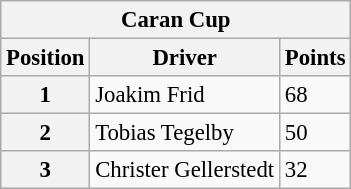<table class="wikitable" style="font-size: 95%">
<tr>
<th colspan=3>Caran Cup</th>
</tr>
<tr>
<th>Position</th>
<th>Driver</th>
<th>Points</th>
</tr>
<tr>
<th>1</th>
<td>Joakim Frid</td>
<td>68</td>
</tr>
<tr>
<th>2</th>
<td>Tobias Tegelby</td>
<td>50</td>
</tr>
<tr>
<th>3</th>
<td>Christer Gellerstedt</td>
<td>32</td>
</tr>
</table>
